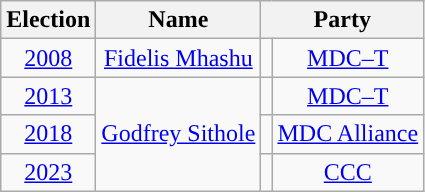<table class="wikitable" style="text-align:center">
<tr>
<th>Election</th>
<th>Name</th>
<th colspan="2">Party</th>
</tr>
<tr>
<td><a href='#'>2008</a></td>
<td><a href='#'>Fidelis Mhashu</a></td>
<td style="background-color: "></td>
<td><a href='#'>MDC–T</a></td>
</tr>
<tr>
<td><a href='#'>2013</a></td>
<td rowspan="3"><a href='#'>Godfrey Sithole</a></td>
<td style="background-color: "></td>
<td><a href='#'>MDC–T</a></td>
</tr>
<tr>
<td><a href='#'>2018</a></td>
<td style="background-color: "></td>
<td><a href='#'>MDC Alliance</a></td>
</tr>
<tr>
<td><a href='#'>2023</a></td>
<td style="background-color: "></td>
<td><a href='#'>CCC</a></td>
</tr>
</table>
